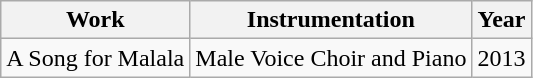<table class="wikitable">
<tr>
<th>Work</th>
<th>Instrumentation</th>
<th>Year</th>
</tr>
<tr>
<td>A Song for Malala</td>
<td>Male Voice Choir and Piano</td>
<td>2013</td>
</tr>
</table>
